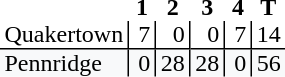<table style="border-collapse: collapse;">
<tr>
<th style="text-align: left;"></th>
<th style="text-align: center; padding: 0px 3px 0px 3px; width:12px;">1</th>
<th style="text-align: center; padding: 0px 3px 0px 3px; width:12px;">2</th>
<th style="text-align: center; padding: 0px 3px 0px 3px; width:12px;">3</th>
<th style="text-align: center; padding: 0px 3px 0px 3px; width:12px;">4</th>
<th style="text-align: center; padding: 0px 3px 0px 3px; width:12px;">T</th>
</tr>
<tr>
<td style="text-align: left; border-bottom: 1px solid black; padding: 0px 3px 0px 3px;">Quakertown</td>
<td style="border-left: 1px solid black; border-bottom: 1px solid black; text-align: right; padding: 0px 3px 0px 3px;">7</td>
<td style="border-left: 1px solid black; border-bottom: 1px solid black; text-align: right; padding: 0px 3px 0px 3px;">0</td>
<td style="border-left: 1px solid black; border-bottom: 1px solid black; text-align: right; padding: 0px 3px 0px 3px;">0</td>
<td style="border-left: 1px solid black; border-bottom: 1px solid black; text-align: right; padding: 0px 3px 0px 3px;">7</td>
<td style="border-left: 1px solid black; border-bottom: 1px solid black; text-align: right; padding: 0px 3px 0px 3px;">14</td>
</tr>
<tr>
<td style="background: #f8f9fa; text-align: left; padding: 0px 3px 0px 3px;">Pennridge</td>
<td style="background: #f8f9fa; border-left: 1px solid black; text-align: right; padding: 0px 3px 0px 3px;">0</td>
<td style="background: #f8f9fa; border-left: 1px solid black; text-align: right; padding: 0px 3px 0px 3px;">28</td>
<td style="background: #f8f9fa; border-left: 1px solid black; text-align: right; padding: 0px 3px 0px 3px;">28</td>
<td style="background: #f8f9fa; border-left: 1px solid black; text-align: right; padding: 0px 3px 0px 3px;">0</td>
<td style="background: #f8f9fa; border-left: 1px solid black; text-align: right; padding: 0px 3px 0px 3px;">56</td>
</tr>
</table>
